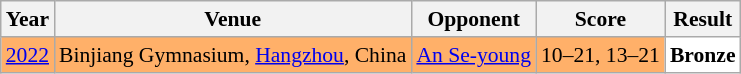<table class="sortable wikitable" style="font-size: 90%;">
<tr>
<th>Year</th>
<th>Venue</th>
<th>Opponent</th>
<th>Score</th>
<th>Result</th>
</tr>
<tr style="background:#FFB069">
<td align="center"><a href='#'>2022</a></td>
<td align="left">Binjiang Gymnasium, <a href='#'>Hangzhou</a>, China</td>
<td align="left"> <a href='#'>An Se-young</a></td>
<td align="left">10–21, 13–21</td>
<td style="text-align:left; background:white"> <strong>Bronze</strong></td>
</tr>
</table>
